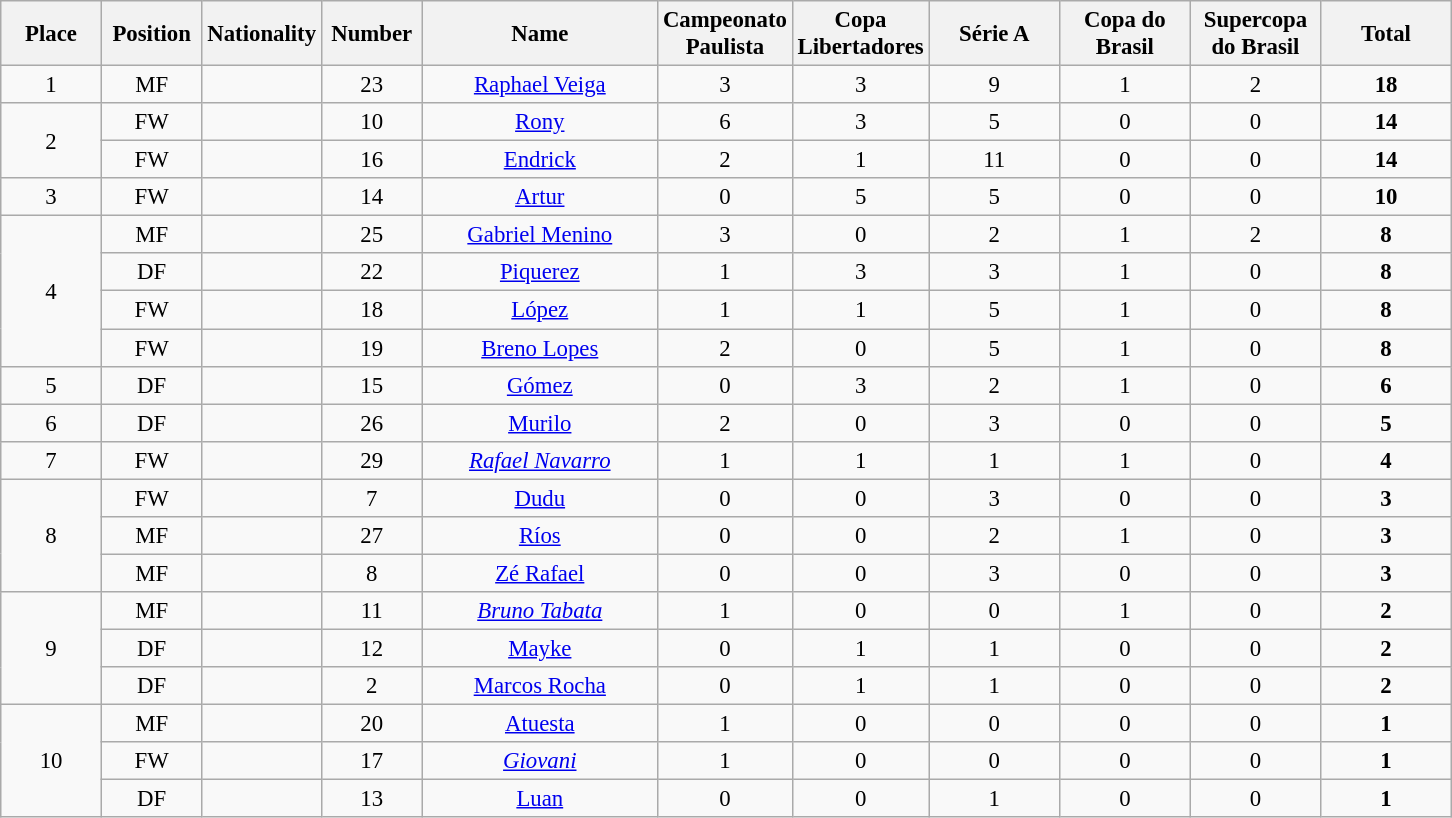<table class="wikitable" style="font-size: 95%; text-align: center;">
<tr>
<th width=60>Place</th>
<th width=60>Position</th>
<th width=60>Nationality</th>
<th width=60>Number</th>
<th width=150>Name</th>
<th width=80>Campeonato Paulista</th>
<th width=80>Copa Libertadores</th>
<th width=80>Série A</th>
<th width=80>Copa do Brasil</th>
<th width=80>Supercopa do Brasil</th>
<th width=80><strong>Total</strong></th>
</tr>
<tr>
<td>1</td>
<td>MF</td>
<td></td>
<td>23</td>
<td><a href='#'>Raphael Veiga</a></td>
<td>3</td>
<td>3</td>
<td>9</td>
<td>1</td>
<td>2</td>
<td><strong>18</strong></td>
</tr>
<tr>
<td rowspan="2">2</td>
<td>FW</td>
<td></td>
<td>10</td>
<td><a href='#'>Rony</a></td>
<td>6</td>
<td>3</td>
<td>5</td>
<td>0</td>
<td>0</td>
<td><strong>14</strong></td>
</tr>
<tr>
<td>FW</td>
<td></td>
<td>16</td>
<td><a href='#'>Endrick</a></td>
<td>2</td>
<td>1</td>
<td>11</td>
<td>0</td>
<td>0</td>
<td><strong>14</strong></td>
</tr>
<tr>
<td>3</td>
<td>FW</td>
<td></td>
<td>14</td>
<td><a href='#'>Artur</a></td>
<td>0</td>
<td>5</td>
<td>5</td>
<td>0</td>
<td>0</td>
<td><strong>10</strong></td>
</tr>
<tr>
<td rowspan="4">4</td>
<td>MF</td>
<td></td>
<td>25</td>
<td><a href='#'>Gabriel Menino</a></td>
<td>3</td>
<td>0</td>
<td>2</td>
<td>1</td>
<td>2</td>
<td><strong>8</strong></td>
</tr>
<tr>
<td>DF</td>
<td></td>
<td>22</td>
<td><a href='#'>Piquerez</a></td>
<td>1</td>
<td>3</td>
<td>3</td>
<td>1</td>
<td>0</td>
<td><strong>8</strong></td>
</tr>
<tr>
<td>FW</td>
<td></td>
<td>18</td>
<td><a href='#'>López</a></td>
<td>1</td>
<td>1</td>
<td>5</td>
<td>1</td>
<td>0</td>
<td><strong>8</strong></td>
</tr>
<tr>
<td>FW</td>
<td></td>
<td>19</td>
<td><a href='#'>Breno Lopes</a></td>
<td>2</td>
<td>0</td>
<td>5</td>
<td>1</td>
<td>0</td>
<td><strong>8</strong></td>
</tr>
<tr>
<td>5</td>
<td>DF</td>
<td></td>
<td>15</td>
<td><a href='#'>Gómez</a></td>
<td>0</td>
<td>3</td>
<td>2</td>
<td>1</td>
<td>0</td>
<td><strong>6</strong></td>
</tr>
<tr>
<td>6</td>
<td>DF</td>
<td></td>
<td>26</td>
<td><a href='#'>Murilo</a></td>
<td>2</td>
<td>0</td>
<td>3</td>
<td>0</td>
<td>0</td>
<td><strong>5</strong></td>
</tr>
<tr>
<td>7</td>
<td>FW</td>
<td></td>
<td>29</td>
<td><em><a href='#'>Rafael Navarro</a></em></td>
<td>1</td>
<td>1</td>
<td>1</td>
<td>1</td>
<td>0</td>
<td><strong>4</strong></td>
</tr>
<tr>
<td rowspan="3">8</td>
<td>FW</td>
<td></td>
<td>7</td>
<td><a href='#'>Dudu</a></td>
<td>0</td>
<td>0</td>
<td>3</td>
<td>0</td>
<td>0</td>
<td><strong>3</strong></td>
</tr>
<tr>
<td>MF</td>
<td></td>
<td>27</td>
<td><a href='#'>Ríos</a></td>
<td>0</td>
<td>0</td>
<td>2</td>
<td>1</td>
<td>0</td>
<td><strong>3</strong></td>
</tr>
<tr>
<td>MF</td>
<td></td>
<td>8</td>
<td><a href='#'>Zé Rafael</a></td>
<td>0</td>
<td>0</td>
<td>3</td>
<td>0</td>
<td>0</td>
<td><strong>3</strong></td>
</tr>
<tr>
<td rowspan="3">9</td>
<td>MF</td>
<td></td>
<td>11</td>
<td><em><a href='#'>Bruno Tabata</a></em></td>
<td>1</td>
<td>0</td>
<td>0</td>
<td>1</td>
<td>0</td>
<td><strong>2</strong></td>
</tr>
<tr>
<td>DF</td>
<td></td>
<td>12</td>
<td><a href='#'>Mayke</a></td>
<td>0</td>
<td>1</td>
<td>1</td>
<td>0</td>
<td>0</td>
<td><strong>2</strong></td>
</tr>
<tr>
<td>DF</td>
<td></td>
<td>2</td>
<td><a href='#'>Marcos Rocha</a></td>
<td>0</td>
<td>1</td>
<td>1</td>
<td>0</td>
<td>0</td>
<td><strong>2</strong></td>
</tr>
<tr>
<td rowspan="3">10</td>
<td>MF</td>
<td></td>
<td>20</td>
<td><a href='#'>Atuesta</a></td>
<td>1</td>
<td>0</td>
<td>0</td>
<td>0</td>
<td>0</td>
<td><strong>1</strong></td>
</tr>
<tr>
<td>FW</td>
<td></td>
<td>17</td>
<td><em><a href='#'>Giovani</a></em></td>
<td>1</td>
<td>0</td>
<td>0</td>
<td>0</td>
<td>0</td>
<td><strong>1</strong></td>
</tr>
<tr>
<td>DF</td>
<td></td>
<td>13</td>
<td><a href='#'>Luan</a></td>
<td>0</td>
<td>0</td>
<td>1</td>
<td>0</td>
<td>0</td>
<td><strong>1</strong></td>
</tr>
</table>
